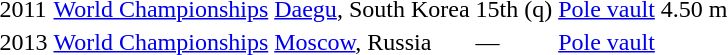<table>
<tr>
<td>2011</td>
<td><a href='#'>World Championships</a></td>
<td><a href='#'>Daegu</a>, South Korea</td>
<td>15th (q)</td>
<td><a href='#'>Pole vault</a></td>
<td>4.50 m</td>
</tr>
<tr>
<td>2013</td>
<td><a href='#'>World Championships</a></td>
<td><a href='#'>Moscow</a>, Russia</td>
<td>—</td>
<td><a href='#'>Pole vault</a></td>
<td></td>
</tr>
</table>
